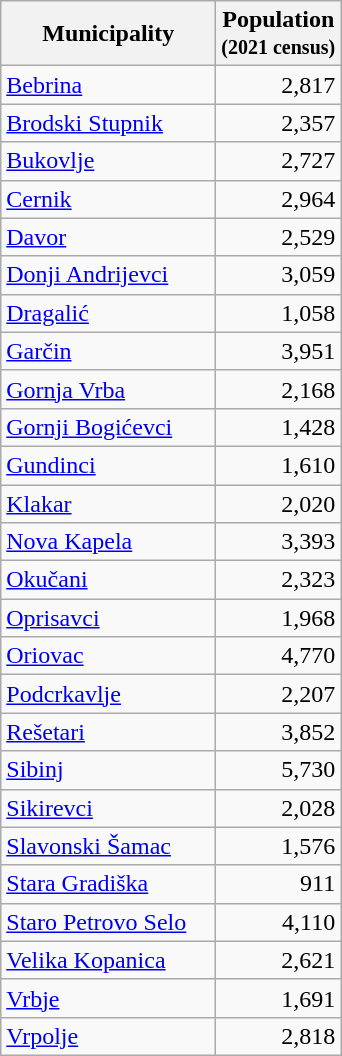<table class="wikitable sortable">
<tr>
<th style=width:8.5em>Municipality</th>
<th>Population<br><small>(2021 census)</small></th>
</tr>
<tr>
<td><a href='#'>Bebrina</a></td>
<td align="right">2,817</td>
</tr>
<tr>
<td><a href='#'>Brodski Stupnik</a></td>
<td align="right">2,357</td>
</tr>
<tr>
<td><a href='#'>Bukovlje</a></td>
<td align="right">2,727</td>
</tr>
<tr>
<td><a href='#'>Cernik</a></td>
<td align="right">2,964</td>
</tr>
<tr>
<td><a href='#'>Davor</a></td>
<td align="right">2,529</td>
</tr>
<tr>
<td><a href='#'>Donji Andrijevci</a></td>
<td align="right">3,059</td>
</tr>
<tr>
<td><a href='#'>Dragalić</a></td>
<td align="right">1,058</td>
</tr>
<tr>
<td><a href='#'>Garčin</a></td>
<td align="right">3,951</td>
</tr>
<tr>
<td><a href='#'>Gornja Vrba</a></td>
<td align="right">2,168</td>
</tr>
<tr>
<td><a href='#'>Gornji Bogićevci</a></td>
<td align="right">1,428</td>
</tr>
<tr>
<td><a href='#'>Gundinci</a></td>
<td align="right">1,610</td>
</tr>
<tr>
<td><a href='#'>Klakar</a></td>
<td align="right">2,020</td>
</tr>
<tr>
<td><a href='#'>Nova Kapela</a></td>
<td align="right">3,393</td>
</tr>
<tr>
<td><a href='#'>Okučani</a></td>
<td align="right">2,323</td>
</tr>
<tr>
<td><a href='#'>Oprisavci</a></td>
<td align="right">1,968</td>
</tr>
<tr>
<td><a href='#'>Oriovac</a></td>
<td align="right">4,770</td>
</tr>
<tr>
<td><a href='#'>Podcrkavlje</a></td>
<td align="right">2,207</td>
</tr>
<tr>
<td><a href='#'>Rešetari</a></td>
<td align="right">3,852</td>
</tr>
<tr>
<td><a href='#'>Sibinj</a></td>
<td align="right">5,730</td>
</tr>
<tr>
<td><a href='#'>Sikirevci</a></td>
<td align="right">2,028</td>
</tr>
<tr>
<td><a href='#'>Slavonski Šamac</a></td>
<td align="right">1,576</td>
</tr>
<tr>
<td><a href='#'>Stara Gradiška</a></td>
<td align="right">911</td>
</tr>
<tr>
<td><a href='#'>Staro Petrovo Selo</a></td>
<td align="right">4,110</td>
</tr>
<tr>
<td><a href='#'>Velika Kopanica</a></td>
<td align="right">2,621</td>
</tr>
<tr>
<td><a href='#'>Vrbje</a></td>
<td align="right">1,691</td>
</tr>
<tr>
<td><a href='#'>Vrpolje</a></td>
<td align="right">2,818</td>
</tr>
</table>
